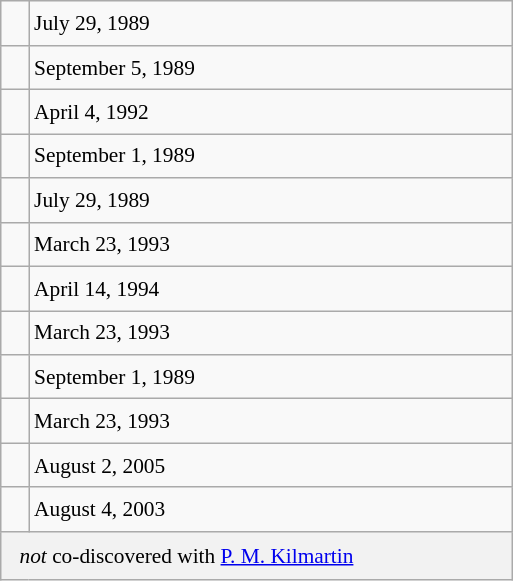<table class="wikitable" style="font-size: 89%; float: left; width: 24em; margin-right: 1em; line-height: 1.6em !important;">
<tr>
<td></td>
<td>July 29, 1989</td>
</tr>
<tr>
<td></td>
<td>September 5, 1989</td>
</tr>
<tr>
<td></td>
<td>April 4, 1992</td>
</tr>
<tr>
<td></td>
<td>September 1, 1989</td>
</tr>
<tr>
<td></td>
<td>July 29, 1989</td>
</tr>
<tr>
<td></td>
<td>March 23, 1993</td>
</tr>
<tr>
<td></td>
<td>April 14, 1994</td>
</tr>
<tr>
<td></td>
<td>March 23, 1993</td>
</tr>
<tr>
<td></td>
<td>September 1, 1989</td>
</tr>
<tr>
<td></td>
<td>March 23, 1993</td>
</tr>
<tr>
<td> </td>
<td>August 2, 2005</td>
</tr>
<tr>
<td></td>
<td>August 4, 2003</td>
</tr>
<tr>
<th colspan=2 style="font-weight: normal; text-align: left; padding: 4px 12px;"> <em>not</em> co-discovered with <a href='#'>P. M. Kilmartin</a></th>
</tr>
</table>
